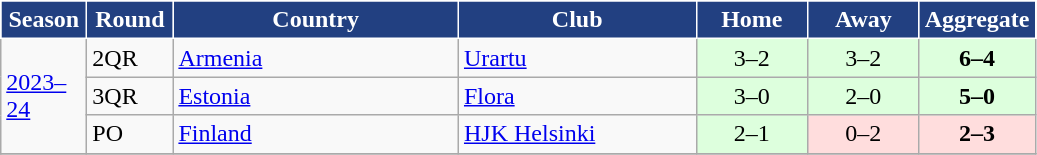<table class="wikitable" style="text-align: center;">
<tr>
<th width="50" style="background:#224081;color:#FFFFFF;border:1px solid #FFFFFF">Season</th>
<th width="50" style="background:#224081;color:#FFFFFF;border:1px solid #FFFFFF">Round</th>
<th width="183" style="background:#224081;color:#FFFFFF;border:1px solid #FFFFFF">Country</th>
<th width="151" style="background:#224081;color:#FFFFFF;border:1px solid #FFFFFF">Club</th>
<th width="67" style="background:#224081;color:#FFFFFF;border:1px solid #FFFFFF">Home</th>
<th width="67" style="background:#224081;color:#FFFFFF;border:1px solid #FFFFFF">Away</th>
<th width="67" style="background:#224081;color:#FFFFFF;border:1px solid #FFFFFF">Aggregate</th>
</tr>
<tr>
<td rowspan=3 align=left><a href='#'>2023–24</a></td>
<td align=left>2QR</td>
<td align=left> <a href='#'>Armenia</a></td>
<td align=left><a href='#'>Urartu</a></td>
<td bgcolor="#ddffdd" style="text-align:center;">3–2</td>
<td bgcolor="#ddffdd" style="text-align:center;">3–2</td>
<td bgcolor="#ddffdd" style="text-align:center;"><strong>6–4</strong></td>
</tr>
<tr>
<td align=left>3QR</td>
<td align=left> <a href='#'>Estonia</a></td>
<td align=left><a href='#'>Flora</a></td>
<td bgcolor="#ddffdd" style="text-align:center;">3–0</td>
<td bgcolor="#ddffdd" style="text-align:center;">2–0</td>
<td bgcolor="#ddffdd" style="text-align:center;"><strong>5–0</strong></td>
</tr>
<tr>
<td align=left>PO</td>
<td align=left> <a href='#'>Finland</a></td>
<td align=left><a href='#'>HJK Helsinki</a></td>
<td bgcolor="#ddffdd" style="text-align:center;">2–1</td>
<td bgcolor="#ffdddd" style="text-align:center;">0–2</td>
<td bgcolor="#ffdddd" style="text-align:center;"><strong>2–3</strong></td>
</tr>
<tr>
</tr>
</table>
